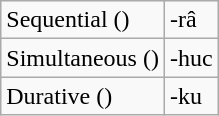<table class="wikitable">
<tr>
<td>Sequential ()</td>
<td>-râ</td>
</tr>
<tr>
<td>Simultaneous ()</td>
<td>-huc</td>
</tr>
<tr>
<td>Durative ()</td>
<td>-ku</td>
</tr>
</table>
